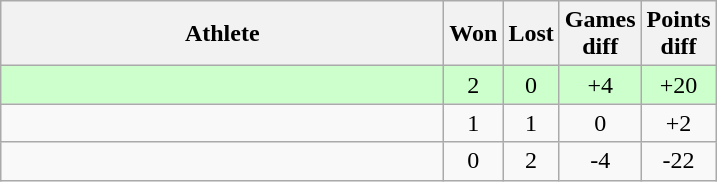<table class="wikitable">
<tr>
<th style="width:18em">Athlete</th>
<th>Won</th>
<th>Lost</th>
<th>Games<br>diff</th>
<th>Points<br>diff</th>
</tr>
<tr bgcolor=ccffcc>
<td></td>
<td align="center">2</td>
<td align="center">0</td>
<td align="center">+4</td>
<td align="center">+20</td>
</tr>
<tr>
<td></td>
<td align="center">1</td>
<td align="center">1</td>
<td align="center">0</td>
<td align="center">+2</td>
</tr>
<tr>
<td></td>
<td align="center">0</td>
<td align="center">2</td>
<td align="center">-4</td>
<td align="center">-22</td>
</tr>
</table>
